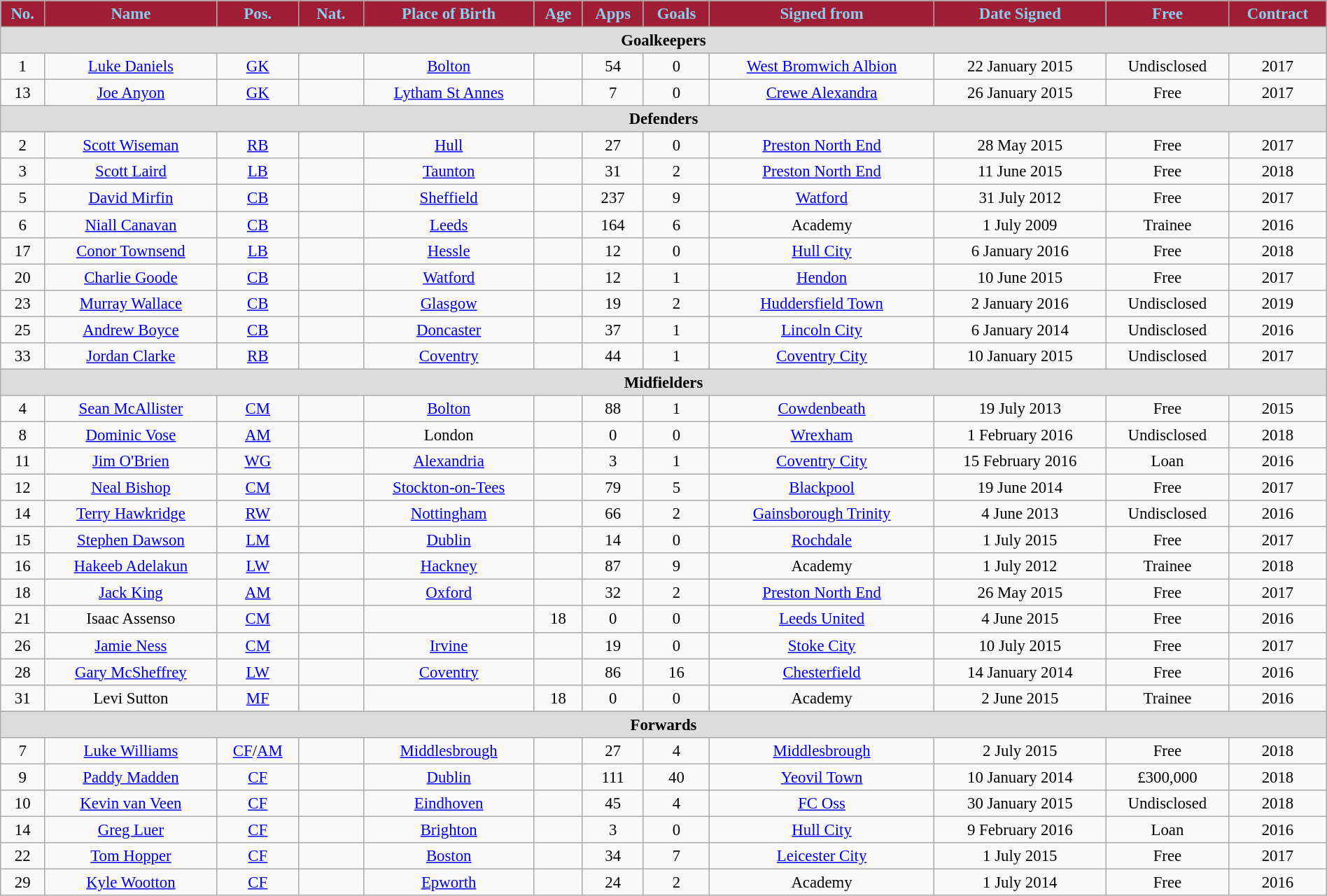<table class="wikitable" style="text-align:center; font-size:95%; width:100%;">
<tr>
<th style="background:#9F1D35; color:#89CFF0;">No.</th>
<th style="background:#9F1D35; color:#89CFF0;">Name</th>
<th style="background:#9F1D35; color:#89CFF0;">Pos.</th>
<th style="background:#9F1D35; color:#89CFF0; width:55px;">Nat.</th>
<th style="background:#9F1D35; color:#89CFF0;">Place of Birth</th>
<th style="background:#9F1D35; color:#89CFF0;">Age</th>
<th style="background:#9F1D35; color:#89CFF0;">Apps</th>
<th style="background:#9F1D35; color:#89CFF0;">Goals</th>
<th style="background:#9F1D35; color:#89CFF0;">Signed from</th>
<th style="background:#9F1D35; color:#89CFF0;">Date Signed</th>
<th style="background:#9F1D35; color:#89CFF0;">Free</th>
<th style="background:#9F1D35; color:#89CFF0;">Contract</th>
</tr>
<tr>
<th colspan="14" style="background:#dcdcdc; text-align:center;">Goalkeepers</th>
</tr>
<tr>
<td>1</td>
<td><a href='#'>Luke Daniels</a></td>
<td><a href='#'>GK</a></td>
<td></td>
<td><a href='#'>Bolton</a></td>
<td></td>
<td>54</td>
<td>0</td>
<td><a href='#'>West Bromwich Albion</a></td>
<td>22 January 2015</td>
<td>Undisclosed</td>
<td>2017</td>
</tr>
<tr>
<td>13</td>
<td><a href='#'>Joe Anyon</a></td>
<td><a href='#'>GK</a></td>
<td></td>
<td><a href='#'>Lytham St Annes</a></td>
<td></td>
<td>7</td>
<td>0</td>
<td><a href='#'>Crewe Alexandra</a></td>
<td>26 January 2015</td>
<td>Free</td>
<td>2017</td>
</tr>
<tr>
<th colspan="14" style="background:#dcdcdc; text-align:center;">Defenders</th>
</tr>
<tr>
<td>2</td>
<td><a href='#'>Scott Wiseman</a></td>
<td><a href='#'>RB</a></td>
<td></td>
<td><a href='#'>Hull</a></td>
<td></td>
<td>27</td>
<td>0</td>
<td><a href='#'>Preston North End</a></td>
<td>28 May 2015</td>
<td>Free</td>
<td>2017</td>
</tr>
<tr>
<td>3</td>
<td><a href='#'>Scott Laird</a></td>
<td><a href='#'>LB</a></td>
<td></td>
<td><a href='#'>Taunton</a></td>
<td></td>
<td>31</td>
<td>2</td>
<td><a href='#'>Preston North End</a></td>
<td>11 June 2015</td>
<td>Free</td>
<td>2018</td>
</tr>
<tr>
<td>5</td>
<td><a href='#'>David Mirfin</a></td>
<td><a href='#'>CB</a></td>
<td></td>
<td><a href='#'>Sheffield</a></td>
<td></td>
<td>237</td>
<td>9</td>
<td><a href='#'>Watford</a></td>
<td>31 July 2012</td>
<td>Free</td>
<td>2017</td>
</tr>
<tr>
<td>6</td>
<td><a href='#'>Niall Canavan</a></td>
<td><a href='#'>CB</a></td>
<td></td>
<td><a href='#'>Leeds</a></td>
<td></td>
<td>164</td>
<td>6</td>
<td>Academy</td>
<td>1 July 2009</td>
<td>Trainee</td>
<td>2016</td>
</tr>
<tr>
<td>17</td>
<td><a href='#'>Conor Townsend</a></td>
<td><a href='#'>LB</a></td>
<td></td>
<td><a href='#'>Hessle</a></td>
<td></td>
<td>12</td>
<td>0</td>
<td><a href='#'>Hull City</a></td>
<td>6 January 2016</td>
<td>Free</td>
<td>2018</td>
</tr>
<tr>
<td>20</td>
<td><a href='#'>Charlie Goode</a></td>
<td><a href='#'>CB</a></td>
<td></td>
<td><a href='#'>Watford</a></td>
<td></td>
<td>12</td>
<td>1</td>
<td><a href='#'>Hendon</a></td>
<td>10 June 2015</td>
<td>Free</td>
<td>2017</td>
</tr>
<tr>
<td>23</td>
<td><a href='#'>Murray Wallace</a></td>
<td><a href='#'>CB</a></td>
<td></td>
<td><a href='#'>Glasgow</a></td>
<td></td>
<td>19</td>
<td>2</td>
<td><a href='#'>Huddersfield Town</a></td>
<td>2 January 2016</td>
<td>Undisclosed</td>
<td>2019</td>
</tr>
<tr>
<td>25</td>
<td><a href='#'>Andrew Boyce</a></td>
<td><a href='#'>CB</a></td>
<td></td>
<td><a href='#'>Doncaster</a></td>
<td></td>
<td>37</td>
<td>1</td>
<td><a href='#'>Lincoln City</a></td>
<td>6 January 2014</td>
<td>Undisclosed</td>
<td>2016</td>
</tr>
<tr>
<td>33</td>
<td><a href='#'>Jordan Clarke</a></td>
<td><a href='#'>RB</a></td>
<td></td>
<td><a href='#'>Coventry</a></td>
<td></td>
<td>44</td>
<td>1</td>
<td><a href='#'>Coventry City</a></td>
<td>10 January 2015</td>
<td>Undisclosed</td>
<td>2017</td>
</tr>
<tr>
<th colspan="14" style="background:#dcdcdc; text-align:center;">Midfielders</th>
</tr>
<tr>
<td>4</td>
<td><a href='#'>Sean McAllister</a></td>
<td><a href='#'>CM</a></td>
<td></td>
<td><a href='#'>Bolton</a></td>
<td></td>
<td>88</td>
<td>1</td>
<td><a href='#'>Cowdenbeath</a></td>
<td>19 July 2013</td>
<td>Free</td>
<td>2015</td>
</tr>
<tr>
<td>8</td>
<td><a href='#'>Dominic Vose</a></td>
<td><a href='#'>AM</a></td>
<td></td>
<td>London</td>
<td></td>
<td>0</td>
<td>0</td>
<td><a href='#'>Wrexham</a></td>
<td>1 February 2016</td>
<td>Undisclosed</td>
<td>2018</td>
</tr>
<tr>
<td>11</td>
<td><a href='#'>Jim O'Brien</a></td>
<td><a href='#'>WG</a></td>
<td></td>
<td><a href='#'>Alexandria</a></td>
<td></td>
<td>3</td>
<td>1</td>
<td><a href='#'>Coventry City</a></td>
<td>15 February 2016</td>
<td>Loan</td>
<td>2016</td>
</tr>
<tr>
<td>12</td>
<td><a href='#'>Neal Bishop</a></td>
<td><a href='#'>CM</a></td>
<td></td>
<td><a href='#'>Stockton-on-Tees</a></td>
<td></td>
<td>79</td>
<td>5</td>
<td><a href='#'>Blackpool</a></td>
<td>19 June 2014</td>
<td>Free</td>
<td>2017</td>
</tr>
<tr>
<td>14</td>
<td><a href='#'>Terry Hawkridge</a></td>
<td><a href='#'>RW</a></td>
<td></td>
<td><a href='#'>Nottingham</a></td>
<td></td>
<td>66</td>
<td>2</td>
<td><a href='#'>Gainsborough Trinity</a></td>
<td>4 June 2013</td>
<td>Undisclosed</td>
<td>2016</td>
</tr>
<tr>
<td>15</td>
<td><a href='#'>Stephen Dawson</a></td>
<td><a href='#'>LM</a></td>
<td></td>
<td><a href='#'>Dublin</a></td>
<td></td>
<td>14</td>
<td>0</td>
<td><a href='#'>Rochdale</a></td>
<td>1 July 2015</td>
<td>Free</td>
<td>2017</td>
</tr>
<tr>
<td>16</td>
<td><a href='#'>Hakeeb Adelakun</a></td>
<td><a href='#'>LW</a></td>
<td></td>
<td><a href='#'>Hackney</a></td>
<td></td>
<td>87</td>
<td>9</td>
<td>Academy</td>
<td>1 July 2012</td>
<td>Trainee</td>
<td>2018</td>
</tr>
<tr>
<td>18</td>
<td><a href='#'>Jack King</a></td>
<td><a href='#'>AM</a></td>
<td></td>
<td><a href='#'>Oxford</a></td>
<td></td>
<td>32</td>
<td>2</td>
<td><a href='#'>Preston North End</a></td>
<td>26 May 2015</td>
<td>Free</td>
<td>2017</td>
</tr>
<tr>
<td>21</td>
<td>Isaac Assenso</td>
<td><a href='#'>CM</a></td>
<td></td>
<td></td>
<td>18</td>
<td>0</td>
<td>0</td>
<td><a href='#'>Leeds United</a></td>
<td>4 June 2015</td>
<td>Free</td>
<td>2016</td>
</tr>
<tr>
<td>26</td>
<td><a href='#'>Jamie Ness</a></td>
<td><a href='#'>CM</a></td>
<td></td>
<td><a href='#'>Irvine</a></td>
<td></td>
<td>19</td>
<td>0</td>
<td><a href='#'>Stoke City</a></td>
<td>10 July 2015</td>
<td>Free</td>
<td>2017</td>
</tr>
<tr>
<td>28</td>
<td><a href='#'>Gary McSheffrey</a></td>
<td><a href='#'>LW</a></td>
<td></td>
<td><a href='#'>Coventry</a></td>
<td></td>
<td>86</td>
<td>16</td>
<td><a href='#'>Chesterfield</a></td>
<td>14 January 2014</td>
<td>Free</td>
<td>2016</td>
</tr>
<tr>
<td>31</td>
<td>Levi Sutton</td>
<td><a href='#'>MF</a></td>
<td></td>
<td></td>
<td>18</td>
<td>0</td>
<td>0</td>
<td>Academy</td>
<td>2 June 2015</td>
<td>Trainee</td>
<td>2016</td>
</tr>
<tr>
<th colspan="14" style="background:#dcdcdc; text-align:center;">Forwards</th>
</tr>
<tr>
<td>7</td>
<td><a href='#'>Luke Williams</a></td>
<td><a href='#'>CF</a>/<a href='#'>AM</a></td>
<td></td>
<td><a href='#'>Middlesbrough</a></td>
<td></td>
<td>27</td>
<td>4</td>
<td><a href='#'>Middlesbrough</a></td>
<td>2 July 2015</td>
<td>Free</td>
<td>2018</td>
</tr>
<tr>
<td>9</td>
<td><a href='#'>Paddy Madden</a></td>
<td><a href='#'>CF</a></td>
<td></td>
<td><a href='#'>Dublin</a></td>
<td></td>
<td>111</td>
<td>40</td>
<td><a href='#'>Yeovil Town</a></td>
<td>10 January 2014</td>
<td>£300,000</td>
<td>2018</td>
</tr>
<tr>
<td>10</td>
<td><a href='#'>Kevin van Veen</a></td>
<td><a href='#'>CF</a></td>
<td></td>
<td><a href='#'>Eindhoven</a></td>
<td></td>
<td>45</td>
<td>4</td>
<td><a href='#'>FC Oss</a></td>
<td>30 January 2015</td>
<td>Undisclosed</td>
<td>2018</td>
</tr>
<tr>
<td>14</td>
<td><a href='#'>Greg Luer</a></td>
<td><a href='#'>CF</a></td>
<td></td>
<td><a href='#'>Brighton</a></td>
<td></td>
<td>3</td>
<td>0</td>
<td><a href='#'>Hull City</a></td>
<td>9 February 2016</td>
<td>Loan</td>
<td>2016</td>
</tr>
<tr>
<td>22</td>
<td><a href='#'>Tom Hopper</a></td>
<td><a href='#'>CF</a></td>
<td></td>
<td><a href='#'>Boston</a></td>
<td></td>
<td>34</td>
<td>7</td>
<td><a href='#'>Leicester City</a></td>
<td>1 July 2015</td>
<td>Free</td>
<td>2017</td>
</tr>
<tr>
<td>29</td>
<td><a href='#'>Kyle Wootton</a></td>
<td><a href='#'>CF</a></td>
<td></td>
<td><a href='#'>Epworth</a></td>
<td></td>
<td>24</td>
<td>2</td>
<td>Academy</td>
<td>1 July 2014</td>
<td>Free</td>
<td>2016</td>
</tr>
</table>
